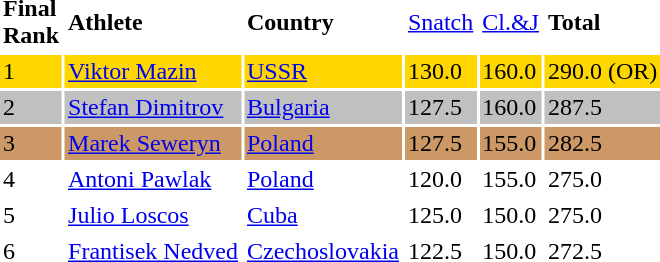<table border="0" Cellpadding="2">
<tr>
<td><strong>Final <br> Rank</strong></td>
<td><strong>Athlete</strong></td>
<td><strong>Country</strong></td>
<td><a href='#'>Snatch</a></td>
<td><a href='#'>Cl.&J</a></td>
<td><strong>Total</strong></td>
</tr>
<tr bgcolor="gold">
<td>1</td>
<td><a href='#'>Viktor Mazin</a></td>
<td><a href='#'>USSR</a></td>
<td>130.0</td>
<td>160.0</td>
<td>290.0 (OR)</td>
</tr>
<tr bgcolor="silver">
<td>2</td>
<td><a href='#'>Stefan Dimitrov</a></td>
<td><a href='#'>Bulgaria</a></td>
<td>127.5</td>
<td>160.0</td>
<td>287.5</td>
</tr>
<tr bgcolor="cc9966">
<td>3</td>
<td><a href='#'>Marek Seweryn</a></td>
<td><a href='#'>Poland</a></td>
<td>127.5</td>
<td>155.0</td>
<td>282.5</td>
</tr>
<tr>
<td>4</td>
<td><a href='#'>Antoni Pawlak</a></td>
<td><a href='#'>Poland</a></td>
<td>120.0</td>
<td>155.0</td>
<td>275.0</td>
</tr>
<tr>
<td>5</td>
<td><a href='#'>Julio Loscos</a></td>
<td><a href='#'>Cuba</a></td>
<td>125.0</td>
<td>150.0</td>
<td>275.0</td>
</tr>
<tr>
<td>6</td>
<td><a href='#'>Frantisek Nedved</a></td>
<td><a href='#'>Czechoslovakia</a></td>
<td>122.5</td>
<td>150.0</td>
<td>272.5</td>
</tr>
</table>
